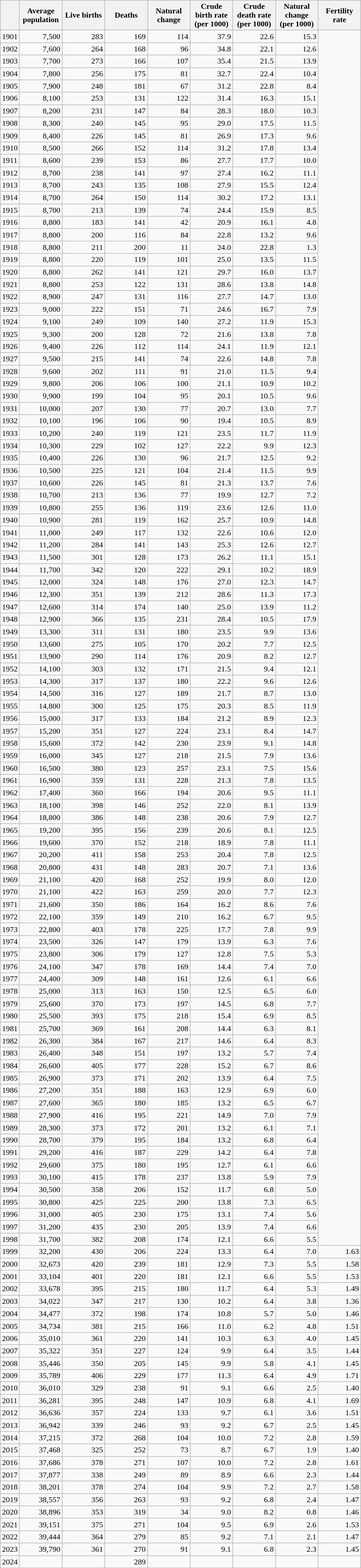<table class="wikitable">
<tr>
<th></th>
<th width="80pt">Average population</th>
<th width="80pt">Live births</th>
<th width="80pt">Deaths</th>
<th width="80pt">Natural change</th>
<th width="80pt">Crude birth rate (per 1000)</th>
<th width="80pt">Crude death rate (per 1000)</th>
<th width="80pt">Natural change (per 1000)</th>
<th width="80pt">Fertility rate</th>
</tr>
<tr>
<td>1901</td>
<td align="right">7,500</td>
<td align="right">283</td>
<td align="right">169</td>
<td align="right">114</td>
<td align="right">37.9</td>
<td align="right">22.6</td>
<td align="right">15.3</td>
</tr>
<tr>
<td>1902</td>
<td align="right">7,600</td>
<td align="right">264</td>
<td align="right">168</td>
<td align="right">96</td>
<td align="right">34.8</td>
<td align="right">22.1</td>
<td align="right">12.6</td>
</tr>
<tr>
<td>1903</td>
<td align="right">7,700</td>
<td align="right">273</td>
<td align="right">166</td>
<td align="right">107</td>
<td align="right">35.4</td>
<td align="right">21.5</td>
<td align="right">13.9</td>
</tr>
<tr>
<td>1904</td>
<td align="right">7,800</td>
<td align="right">256</td>
<td align="right">175</td>
<td align="right">81</td>
<td align="right">32.7</td>
<td align="right">22.4</td>
<td align="right">10.4</td>
</tr>
<tr>
<td>1905</td>
<td align="right">7,900</td>
<td align="right">248</td>
<td align="right">181</td>
<td align="right">67</td>
<td align="right">31.2</td>
<td align="right">22.8</td>
<td align="right">8.4</td>
</tr>
<tr>
<td>1906</td>
<td align="right">8,100</td>
<td align="right">253</td>
<td align="right">131</td>
<td align="right">122</td>
<td align="right">31.4</td>
<td align="right">16.3</td>
<td align="right">15.1</td>
</tr>
<tr>
<td>1907</td>
<td align="right">8,200</td>
<td align="right">231</td>
<td align="right">147</td>
<td align="right">84</td>
<td align="right">28.3</td>
<td align="right">18.0</td>
<td align="right">10.3</td>
</tr>
<tr>
<td>1908</td>
<td align="right">8,300</td>
<td align="right">240</td>
<td align="right">145</td>
<td align="right">95</td>
<td align="right">29.0</td>
<td align="right">17.5</td>
<td align="right">11.5</td>
</tr>
<tr>
<td>1909</td>
<td align="right">8,400</td>
<td align="right">226</td>
<td align="right">145</td>
<td align="right">81</td>
<td align="right">26.9</td>
<td align="right">17.3</td>
<td align="right">9.6</td>
</tr>
<tr>
<td>1910</td>
<td align="right">8,500</td>
<td align="right">266</td>
<td align="right">152</td>
<td align="right">114</td>
<td align="right">31.2</td>
<td align="right">17.8</td>
<td align="right">13.4</td>
</tr>
<tr>
<td>1911</td>
<td align="right">8,600</td>
<td align="right">239</td>
<td align="right">153</td>
<td align="right">86</td>
<td align="right">27.7</td>
<td align="right">17.7</td>
<td align="right">10.0</td>
</tr>
<tr>
<td>1912</td>
<td align="right">8,700</td>
<td align="right">238</td>
<td align="right">141</td>
<td align="right">97</td>
<td align="right">27.4</td>
<td align="right">16.2</td>
<td align="right">11.1</td>
</tr>
<tr>
<td>1913</td>
<td align="right">8,700</td>
<td align="right">243</td>
<td align="right">135</td>
<td align="right">108</td>
<td align="right">27.9</td>
<td align="right">15.5</td>
<td align="right">12.4</td>
</tr>
<tr>
<td>1914</td>
<td align="right">8,700</td>
<td align="right">264</td>
<td align="right">150</td>
<td align="right">114</td>
<td align="right">30.2</td>
<td align="right">17.2</td>
<td align="right">13.1</td>
</tr>
<tr>
<td>1915</td>
<td align="right">8,700</td>
<td align="right">213</td>
<td align="right">139</td>
<td align="right">74</td>
<td align="right">24.4</td>
<td align="right">15.9</td>
<td align="right">8.5</td>
</tr>
<tr>
<td>1916</td>
<td align="right">8,800</td>
<td align="right">183</td>
<td align="right">141</td>
<td align="right">42</td>
<td align="right">20.9</td>
<td align="right">16.1</td>
<td align="right">4.8</td>
</tr>
<tr>
<td>1917</td>
<td align="right">8,800</td>
<td align="right">200</td>
<td align="right">116</td>
<td align="right">84</td>
<td align="right">22.8</td>
<td align="right">13.2</td>
<td align="right">9.6</td>
</tr>
<tr>
<td>1918</td>
<td align="right">8,800</td>
<td align="right">211</td>
<td align="right">200</td>
<td align="right">11</td>
<td align="right">24.0</td>
<td align="right">22.8</td>
<td align="right">1.3</td>
</tr>
<tr>
<td>1919</td>
<td align="right">8,800</td>
<td align="right">220</td>
<td align="right">119</td>
<td align="right">101</td>
<td align="right">25.0</td>
<td align="right">13.5</td>
<td align="right">11.5</td>
</tr>
<tr>
<td>1920</td>
<td align="right">8,800</td>
<td align="right">262</td>
<td align="right">141</td>
<td align="right">121</td>
<td align="right">29.7</td>
<td align="right">16.0</td>
<td align="right">13.7</td>
</tr>
<tr>
<td>1921</td>
<td align="right">8,800</td>
<td align="right">253</td>
<td align="right">122</td>
<td align="right">131</td>
<td align="right">28.6</td>
<td align="right">13.8</td>
<td align="right">14.8</td>
</tr>
<tr>
<td>1922</td>
<td align="right">8,900</td>
<td align="right">247</td>
<td align="right">131</td>
<td align="right">116</td>
<td align="right">27.7</td>
<td align="right">14.7</td>
<td align="right">13.0</td>
</tr>
<tr>
<td>1923</td>
<td align="right">9,000</td>
<td align="right">222</td>
<td align="right">151</td>
<td align="right">71</td>
<td align="right">24.6</td>
<td align="right">16.7</td>
<td align="right">7.9</td>
</tr>
<tr>
<td>1924</td>
<td align="right">9,100</td>
<td align="right">249</td>
<td align="right">109</td>
<td align="right">140</td>
<td align="right">27.2</td>
<td align="right">11.9</td>
<td align="right">15.3</td>
</tr>
<tr>
<td>1925</td>
<td align="right">9,300</td>
<td align="right">200</td>
<td align="right">128</td>
<td align="right">72</td>
<td align="right">21.6</td>
<td align="right">13.8</td>
<td align="right">7.8</td>
</tr>
<tr>
<td>1926</td>
<td align="right">9,400</td>
<td align="right">226</td>
<td align="right">112</td>
<td align="right">114</td>
<td align="right">24.1</td>
<td align="right">11.9</td>
<td align="right">12.1</td>
</tr>
<tr>
<td>1927</td>
<td align="right">9,500</td>
<td align="right">215</td>
<td align="right">141</td>
<td align="right">74</td>
<td align="right">22.6</td>
<td align="right">14.8</td>
<td align="right">7.8</td>
</tr>
<tr>
<td>1928</td>
<td align="right">9,600</td>
<td align="right">202</td>
<td align="right">111</td>
<td align="right">91</td>
<td align="right">21.0</td>
<td align="right">11.5</td>
<td align="right">9.4</td>
</tr>
<tr>
<td>1929</td>
<td align="right">9,800</td>
<td align="right">206</td>
<td align="right">106</td>
<td align="right">100</td>
<td align="right">21.1</td>
<td align="right">10.9</td>
<td align="right">10.2</td>
</tr>
<tr>
<td>1930</td>
<td align="right">9,900</td>
<td align="right">199</td>
<td align="right">104</td>
<td align="right">95</td>
<td align="right">20.1</td>
<td align="right">10.5</td>
<td align="right">9.6</td>
</tr>
<tr>
<td>1931</td>
<td align="right">10,000</td>
<td align="right">207</td>
<td align="right">130</td>
<td align="right">77</td>
<td align="right">20.7</td>
<td align="right">13.0</td>
<td align="right">7.7</td>
</tr>
<tr>
<td>1932</td>
<td align="right">10,100</td>
<td align="right">196</td>
<td align="right">106</td>
<td align="right">90</td>
<td align="right">19.4</td>
<td align="right">10.5</td>
<td align="right">8.9</td>
</tr>
<tr>
<td>1933</td>
<td align="right">10,200</td>
<td align="right">240</td>
<td align="right">119</td>
<td align="right">121</td>
<td align="right">23.5</td>
<td align="right">11.7</td>
<td align="right">11.9</td>
</tr>
<tr>
<td>1934</td>
<td align="right">10,300</td>
<td align="right">229</td>
<td align="right">102</td>
<td align="right">127</td>
<td align="right">22.2</td>
<td align="right">9.9</td>
<td align="right">12.3</td>
</tr>
<tr>
<td>1935</td>
<td align="right">10,400</td>
<td align="right">226</td>
<td align="right">130</td>
<td align="right">96</td>
<td align="right">21.7</td>
<td align="right">12.5</td>
<td align="right">9.2</td>
</tr>
<tr>
<td>1936</td>
<td align="right">10,500</td>
<td align="right">225</td>
<td align="right">121</td>
<td align="right">104</td>
<td align="right">21.4</td>
<td align="right">11.5</td>
<td align="right">9.9</td>
</tr>
<tr>
<td>1937</td>
<td align="right">10,600</td>
<td align="right">226</td>
<td align="right">145</td>
<td align="right">81</td>
<td align="right">21.3</td>
<td align="right">13.7</td>
<td align="right">7.6</td>
</tr>
<tr>
<td>1938</td>
<td align="right">10,700</td>
<td align="right">213</td>
<td align="right">136</td>
<td align="right">77</td>
<td align="right">19.9</td>
<td align="right">12.7</td>
<td align="right">7.2</td>
</tr>
<tr>
<td>1939</td>
<td align="right">10,800</td>
<td align="right">255</td>
<td align="right">136</td>
<td align="right">119</td>
<td align="right">23.6</td>
<td align="right">12.6</td>
<td align="right">11.0</td>
</tr>
<tr>
<td>1940</td>
<td align="right">10,900</td>
<td align="right">281</td>
<td align="right">119</td>
<td align="right">162</td>
<td align="right">25.7</td>
<td align="right">10.9</td>
<td align="right">14.8</td>
</tr>
<tr>
<td>1941</td>
<td align="right">11,000</td>
<td align="right">249</td>
<td align="right">117</td>
<td align="right">132</td>
<td align="right">22.6</td>
<td align="right">10.6</td>
<td align="right">12.0</td>
</tr>
<tr>
<td>1942</td>
<td align="right">11,200</td>
<td align="right">284</td>
<td align="right">141</td>
<td align="right">143</td>
<td align="right">25.3</td>
<td align="right">12.6</td>
<td align="right">12.7</td>
</tr>
<tr>
<td>1943</td>
<td align="right">11,500</td>
<td align="right">301</td>
<td align="right">128</td>
<td align="right">173</td>
<td align="right">26.2</td>
<td align="right">11.1</td>
<td align="right">15.1</td>
</tr>
<tr>
<td>1944</td>
<td align="right">11,700</td>
<td align="right">342</td>
<td align="right">120</td>
<td align="right">222</td>
<td align="right">29.1</td>
<td align="right">10.2</td>
<td align="right">18.9</td>
</tr>
<tr>
<td>1945</td>
<td align="right">12,000</td>
<td align="right">324</td>
<td align="right">148</td>
<td align="right">176</td>
<td align="right">27.0</td>
<td align="right">12.3</td>
<td align="right">14.7</td>
</tr>
<tr>
<td>1946</td>
<td align="right">12,300</td>
<td align="right">351</td>
<td align="right">139</td>
<td align="right">212</td>
<td align="right">28.6</td>
<td align="right">11.3</td>
<td align="right">17.3</td>
</tr>
<tr>
<td>1947</td>
<td align="right">12,600</td>
<td align="right">314</td>
<td align="right">174</td>
<td align="right">140</td>
<td align="right">25.0</td>
<td align="right">13.9</td>
<td align="right">11.2</td>
</tr>
<tr>
<td>1948</td>
<td align="right">12,900</td>
<td align="right">366</td>
<td align="right">135</td>
<td align="right">231</td>
<td align="right">28.4</td>
<td align="right">10.5</td>
<td align="right">17.9</td>
</tr>
<tr>
<td>1949</td>
<td align="right">13,300</td>
<td align="right">311</td>
<td align="right">131</td>
<td align="right">180</td>
<td align="right">23.5</td>
<td align="right">9.9</td>
<td align="right">13.6</td>
</tr>
<tr>
<td>1950</td>
<td align="right">13,600</td>
<td align="right">275</td>
<td align="right">105</td>
<td align="right">170</td>
<td align="right">20.2</td>
<td align="right">7.7</td>
<td align="right">12.5</td>
</tr>
<tr>
<td>1951</td>
<td align="right">13,900</td>
<td align="right">290</td>
<td align="right">114</td>
<td align="right">176</td>
<td align="right">20.9</td>
<td align="right">8.2</td>
<td align="right">12.7</td>
</tr>
<tr>
<td>1952</td>
<td align="right">14,100</td>
<td align="right">303</td>
<td align="right">132</td>
<td align="right">171</td>
<td align="right">21.5</td>
<td align="right">9.4</td>
<td align="right">12.1</td>
</tr>
<tr>
<td>1953</td>
<td align="right">14,300</td>
<td align="right">317</td>
<td align="right">137</td>
<td align="right">180</td>
<td align="right">22.2</td>
<td align="right">9.6</td>
<td align="right">12.6</td>
</tr>
<tr>
<td>1954</td>
<td align="right">14,500</td>
<td align="right">316</td>
<td align="right">127</td>
<td align="right">189</td>
<td align="right">21.7</td>
<td align="right">8.7</td>
<td align="right">13.0</td>
</tr>
<tr>
<td>1955</td>
<td align="right">14,800</td>
<td align="right">300</td>
<td align="right">125</td>
<td align="right">175</td>
<td align="right">20.3</td>
<td align="right">8.5</td>
<td align="right">11.9</td>
</tr>
<tr>
<td>1956</td>
<td align="right">15,000</td>
<td align="right">317</td>
<td align="right">133</td>
<td align="right">184</td>
<td align="right">21.2</td>
<td align="right">8.9</td>
<td align="right">12.3</td>
</tr>
<tr>
<td>1957</td>
<td align="right">15,200</td>
<td align="right">351</td>
<td align="right">127</td>
<td align="right">224</td>
<td align="right">23.1</td>
<td align="right">8.4</td>
<td align="right">14.7</td>
</tr>
<tr>
<td>1958</td>
<td align="right">15,600</td>
<td align="right">372</td>
<td align="right">142</td>
<td align="right">230</td>
<td align="right">23.9</td>
<td align="right">9.1</td>
<td align="right">14.8</td>
</tr>
<tr>
<td>1959</td>
<td align="right">16,000</td>
<td align="right">345</td>
<td align="right">127</td>
<td align="right">218</td>
<td align="right">21.5</td>
<td align="right">7.9</td>
<td align="right">13.6</td>
</tr>
<tr>
<td>1960</td>
<td align="right">16,500</td>
<td align="right">380</td>
<td align="right">123</td>
<td align="right">257</td>
<td align="right">23.1</td>
<td align="right">7.5</td>
<td align="right">15.6</td>
</tr>
<tr>
<td>1961</td>
<td align="right">16,900</td>
<td align="right">359</td>
<td align="right">131</td>
<td align="right">228</td>
<td align="right">21.3</td>
<td align="right">7.8</td>
<td align="right">13.5</td>
</tr>
<tr>
<td>1962</td>
<td align="right">17,400</td>
<td align="right">360</td>
<td align="right">166</td>
<td align="right">194</td>
<td align="right">20.6</td>
<td align="right">9.5</td>
<td align="right">11.1</td>
</tr>
<tr>
<td>1963</td>
<td align="right">18,100</td>
<td align="right">398</td>
<td align="right">146</td>
<td align="right">252</td>
<td align="right">22.0</td>
<td align="right">8.1</td>
<td align="right">13.9</td>
</tr>
<tr>
<td>1964</td>
<td align="right">18,800</td>
<td align="right">386</td>
<td align="right">148</td>
<td align="right">238</td>
<td align="right">20.6</td>
<td align="right">7.9</td>
<td align="right">12.7</td>
</tr>
<tr>
<td>1965</td>
<td align="right">19,200</td>
<td align="right">395</td>
<td align="right">156</td>
<td align="right">239</td>
<td align="right">20.6</td>
<td align="right">8.1</td>
<td align="right">12.5</td>
</tr>
<tr>
<td>1966</td>
<td align="right">19,600</td>
<td align="right">370</td>
<td align="right">152</td>
<td align="right">218</td>
<td align="right">18.9</td>
<td align="right">7.8</td>
<td align="right">11.1</td>
</tr>
<tr>
<td>1967</td>
<td align="right">20,200</td>
<td align="right">411</td>
<td align="right">158</td>
<td align="right">253</td>
<td align="right">20.4</td>
<td align="right">7.8</td>
<td align="right">12.5</td>
</tr>
<tr>
<td>1968</td>
<td align="right">20,800</td>
<td align="right">431</td>
<td align="right">148</td>
<td align="right">283</td>
<td align="right">20.7</td>
<td align="right">7.1</td>
<td align="right">13.6</td>
</tr>
<tr>
<td>1969</td>
<td align="right">21,100</td>
<td align="right">420</td>
<td align="right">168</td>
<td align="right">252</td>
<td align="right">19.9</td>
<td align="right">8.0</td>
<td align="right">12.0</td>
</tr>
<tr>
<td>1970</td>
<td align="right">21,100</td>
<td align="right">422</td>
<td align="right">163</td>
<td align="right">259</td>
<td align="right">20.0</td>
<td align="right">7.7</td>
<td align="right">12.3</td>
</tr>
<tr>
<td>1971</td>
<td align="right">21,600</td>
<td align="right">350</td>
<td align="right">186</td>
<td align="right">164</td>
<td align="right">16.2</td>
<td align="right">8.6</td>
<td align="right">7.6</td>
</tr>
<tr>
<td>1972</td>
<td align="right">22,100</td>
<td align="right">359</td>
<td align="right">149</td>
<td align="right">210</td>
<td align="right">16.2</td>
<td align="right">6.7</td>
<td align="right">9.5</td>
</tr>
<tr>
<td>1973</td>
<td align="right">22,800</td>
<td align="right">403</td>
<td align="right">178</td>
<td align="right">225</td>
<td align="right">17.7</td>
<td align="right">7.8</td>
<td align="right">9.9</td>
</tr>
<tr>
<td>1974</td>
<td align="right">23,500</td>
<td align="right">326</td>
<td align="right">147</td>
<td align="right">179</td>
<td align="right">13.9</td>
<td align="right">6.3</td>
<td align="right">7.6</td>
</tr>
<tr>
<td>1975</td>
<td align="right">23,800</td>
<td align="right">306</td>
<td align="right">179</td>
<td align="right">127</td>
<td align="right">12.8</td>
<td align="right">7.5</td>
<td align="right">5.3</td>
</tr>
<tr>
<td>1976</td>
<td align="right">24,100</td>
<td align="right">347</td>
<td align="right">178</td>
<td align="right">169</td>
<td align="right">14.4</td>
<td align="right">7.4</td>
<td align="right">7.0</td>
</tr>
<tr>
<td>1977</td>
<td align="right">24,400</td>
<td align="right">309</td>
<td align="right">148</td>
<td align="right">161</td>
<td align="right">12.6</td>
<td align="right">6.1</td>
<td align="right">6.6</td>
</tr>
<tr>
<td>1978</td>
<td align="right">25,000</td>
<td align="right">313</td>
<td align="right">163</td>
<td align="right">150</td>
<td align="right">12.5</td>
<td align="right">6.5</td>
<td align="right">6.0</td>
</tr>
<tr>
<td>1979</td>
<td align="right">25,600</td>
<td align="right">370</td>
<td align="right">173</td>
<td align="right">197</td>
<td align="right">14.5</td>
<td align="right">6.8</td>
<td align="right">7.7</td>
</tr>
<tr>
<td>1980</td>
<td align="right">25,500</td>
<td align="right">393</td>
<td align="right">175</td>
<td align="right">218</td>
<td align="right">15.4</td>
<td align="right">6.9</td>
<td align="right">8.5</td>
</tr>
<tr>
<td>1981</td>
<td align="right">25,700</td>
<td align="right">369</td>
<td align="right">161</td>
<td align="right">208</td>
<td align="right">14.4</td>
<td align="right">6.3</td>
<td align="right">8.1</td>
</tr>
<tr>
<td>1982</td>
<td align="right">26,300</td>
<td align="right">384</td>
<td align="right">167</td>
<td align="right">217</td>
<td align="right">14.6</td>
<td align="right">6.4</td>
<td align="right">8.3</td>
</tr>
<tr>
<td>1983</td>
<td align="right">26,400</td>
<td align="right">348</td>
<td align="right">151</td>
<td align="right">197</td>
<td align="right">13.2</td>
<td align="right">5.7</td>
<td align="right">7.4</td>
</tr>
<tr>
<td>1984</td>
<td align="right">26,600</td>
<td align="right">405</td>
<td align="right">177</td>
<td align="right">228</td>
<td align="right">15.2</td>
<td align="right">6.7</td>
<td align="right">8.6</td>
</tr>
<tr>
<td>1985</td>
<td align="right">26,900</td>
<td align="right">373</td>
<td align="right">171</td>
<td align="right">202</td>
<td align="right">13.9</td>
<td align="right">6.4</td>
<td align="right">7.5</td>
</tr>
<tr>
<td>1986</td>
<td align="right">27,200</td>
<td align="right">351</td>
<td align="right">188</td>
<td align="right">163</td>
<td align="right">12.9</td>
<td align="right">6.9</td>
<td align="right">6.0</td>
</tr>
<tr>
<td>1987</td>
<td align="right">27,600</td>
<td align="right">365</td>
<td align="right">180</td>
<td align="right">185</td>
<td align="right">13.2</td>
<td align="right">6.5</td>
<td align="right">6.7</td>
</tr>
<tr>
<td>1988</td>
<td align="right">27,900</td>
<td align="right">416</td>
<td align="right">195</td>
<td align="right">221</td>
<td align="right">14.9</td>
<td align="right">7.0</td>
<td align="right">7.9</td>
</tr>
<tr>
<td>1989</td>
<td align="right">28,300</td>
<td align="right">373</td>
<td align="right">172</td>
<td align="right">201</td>
<td align="right">13.2</td>
<td align="right">6.1</td>
<td align="right">7.1</td>
</tr>
<tr>
<td>1990</td>
<td align="right">28,700</td>
<td align="right">379</td>
<td align="right">195</td>
<td align="right">184</td>
<td align="right">13.2</td>
<td align="right">6.8</td>
<td align="right">6.4</td>
</tr>
<tr>
<td>1991</td>
<td align="right">29,200</td>
<td align="right">416</td>
<td align="right">187</td>
<td align="right">229</td>
<td align="right">14.2</td>
<td align="right">6.4</td>
<td align="right">7.8</td>
</tr>
<tr>
<td>1992</td>
<td align="right">29,600</td>
<td align="right">375</td>
<td align="right">180</td>
<td align="right">195</td>
<td align="right">12.7</td>
<td align="right">6.1</td>
<td align="right">6.6</td>
</tr>
<tr>
<td>1993</td>
<td align="right">30,100</td>
<td align="right">415</td>
<td align="right">178</td>
<td align="right">237</td>
<td align="right">13.8</td>
<td align="right">5.9</td>
<td align="right">7.9</td>
</tr>
<tr>
<td>1994</td>
<td align="right">30,500</td>
<td align="right">358</td>
<td align="right">206</td>
<td align="right">152</td>
<td align="right">11.7</td>
<td align="right">6.8</td>
<td align="right">5.0</td>
</tr>
<tr>
<td>1995</td>
<td align="right">30,800</td>
<td align="right">425</td>
<td align="right">225</td>
<td align="right">200</td>
<td align="right">13.8</td>
<td align="right">7.3</td>
<td align="right">6.5</td>
</tr>
<tr>
<td>1996</td>
<td align="right">31,000</td>
<td align="right">405</td>
<td align="right">230</td>
<td align="right">175</td>
<td align="right">13.1</td>
<td align="right">7.4</td>
<td align="right">5.6</td>
</tr>
<tr>
<td>1997</td>
<td align="right">31,200</td>
<td align="right">435</td>
<td align="right">230</td>
<td align="right">205</td>
<td align="right">13.9</td>
<td align="right">7.4</td>
<td align="right">6.6</td>
</tr>
<tr>
<td>1998</td>
<td align="right">31,700</td>
<td align="right">382</td>
<td align="right">208</td>
<td align="right">174</td>
<td align="right">12.1</td>
<td align="right">6.6</td>
<td align="right">5.5</td>
</tr>
<tr>
<td>1999</td>
<td align="right">32,200</td>
<td align="right">430</td>
<td align="right">206</td>
<td align="right">224</td>
<td align="right">13.3</td>
<td align="right">6.4</td>
<td align="right">7.0</td>
<td align="right">1.63</td>
</tr>
<tr>
<td>2000</td>
<td align="right">32,673</td>
<td align="right">420</td>
<td align="right">239</td>
<td align="right">181</td>
<td align="right">12.9</td>
<td align="right">7.3</td>
<td align="right">5.5</td>
<td align="right">1.58</td>
</tr>
<tr>
<td>2001</td>
<td align="right">33,104</td>
<td align="right">401</td>
<td align="right">220</td>
<td align="right">181</td>
<td align="right">12.1</td>
<td align="right">6.6</td>
<td align="right">5.5</td>
<td align="right">1.53</td>
</tr>
<tr>
<td>2002</td>
<td align="right">33,678</td>
<td align="right">395</td>
<td align="right">215</td>
<td align="right">180</td>
<td align="right">11.7</td>
<td align="right">6.4</td>
<td align="right">5.3</td>
<td align="right">1.49</td>
</tr>
<tr>
<td>2003</td>
<td align="right">34,022</td>
<td align="right">347</td>
<td align="right">217</td>
<td align="right">130</td>
<td align="right">10.2</td>
<td align="right">6.4</td>
<td align="right">3.8</td>
<td align="right">1.36</td>
</tr>
<tr>
<td>2004</td>
<td align="right">34,477</td>
<td align="right">372</td>
<td align="right">198</td>
<td align="right">174</td>
<td align="right">10.8</td>
<td align="right">5.7</td>
<td align="right">5.0</td>
<td align="right">1.46</td>
</tr>
<tr>
<td>2005</td>
<td align="right">34,734</td>
<td align="right">381</td>
<td align="right">215</td>
<td align="right">166</td>
<td align="right">11.0</td>
<td align="right">6.2</td>
<td align="right">4.8</td>
<td align="right">1.51</td>
</tr>
<tr>
<td>2006</td>
<td align="right">35,010</td>
<td align="right">361</td>
<td align="right">220</td>
<td align="right">141</td>
<td align="right">10.3</td>
<td align="right">6.3</td>
<td align="right">4.0</td>
<td align="right">1.45</td>
</tr>
<tr>
<td>2007</td>
<td align="right">35,322</td>
<td align="right">351</td>
<td align="right">227</td>
<td align="right">124</td>
<td align="right">9.9</td>
<td align="right">6.4</td>
<td align="right">3.5</td>
<td align="right">1.44</td>
</tr>
<tr>
<td>2008</td>
<td align="right">35,446</td>
<td align="right">350</td>
<td align="right">205</td>
<td align="right">145</td>
<td align="right">9.9</td>
<td align="right">5.8</td>
<td align="right">4.1</td>
<td align="right">1.45</td>
</tr>
<tr>
<td>2009</td>
<td align="right">35,789</td>
<td align="right">406</td>
<td align="right">229</td>
<td align="right">177</td>
<td align="right">11.3</td>
<td align="right">6.4</td>
<td align="right">4.9</td>
<td align="right">1.71</td>
</tr>
<tr>
<td>2010</td>
<td align="right">36,010</td>
<td align="right">329</td>
<td align="right">238</td>
<td align="right">91</td>
<td align="right">9.1</td>
<td align="right">6.6</td>
<td align="right">2.5</td>
<td align="right">1.40</td>
</tr>
<tr>
<td>2011</td>
<td align="right">36,281</td>
<td align="right">395</td>
<td align="right">248</td>
<td align="right">147</td>
<td align="right">10.9</td>
<td align="right">6.8</td>
<td align="right">4.1</td>
<td align="right">1.69</td>
</tr>
<tr>
<td>2012</td>
<td align="right">36,636</td>
<td align="right">357</td>
<td align="right">224</td>
<td align="right">133</td>
<td align="right">9.7</td>
<td align="right">6.1</td>
<td align="right">3.6</td>
<td align="right">1.51</td>
</tr>
<tr>
<td>2013</td>
<td align="right">36,942</td>
<td align="right">339</td>
<td align="right">246</td>
<td align="right">93</td>
<td align="right">9.2</td>
<td align="right">6.7</td>
<td align="right">2.5</td>
<td align="right">1.45</td>
</tr>
<tr>
<td>2014</td>
<td align="right">37,215</td>
<td align="right">372</td>
<td align="right">268</td>
<td align="right">104</td>
<td align="right">10.0</td>
<td align="right">7.2</td>
<td align="right">2.8</td>
<td align="right">1.59</td>
</tr>
<tr>
<td>2015</td>
<td align="right">37,468</td>
<td align="right">325</td>
<td align="right">252</td>
<td align="right">73</td>
<td align="right">8.7</td>
<td align="right">6.7</td>
<td align="right">1.9</td>
<td align="right">1.40</td>
</tr>
<tr>
<td>2016</td>
<td align="right">37,686</td>
<td align="right">378</td>
<td align="right">271</td>
<td align="right">107</td>
<td align="right">10.0</td>
<td align="right">7.2</td>
<td align="right">2.8</td>
<td align="right">1.61</td>
</tr>
<tr>
<td>2017</td>
<td align="right">37,877</td>
<td align="right">338</td>
<td align="right">249</td>
<td align="right">89</td>
<td align="right">8.9</td>
<td align="right">6.6</td>
<td align="right">2.3</td>
<td align="right">1.44</td>
</tr>
<tr>
<td>2018</td>
<td align="right">38,201</td>
<td align="right">378</td>
<td align="right">274</td>
<td align="right">104</td>
<td align="right">9.9</td>
<td align="right">7.2</td>
<td align="right">2.7</td>
<td align="right">1.58</td>
</tr>
<tr>
<td>2019</td>
<td align="right">38,557</td>
<td align="right">356</td>
<td align="right">263</td>
<td align="right">93</td>
<td align="right">9.2</td>
<td align="right">6.8</td>
<td align="right">2.4</td>
<td align="right">1.47</td>
</tr>
<tr>
<td>2020</td>
<td align="right">38,896</td>
<td align="right">353</td>
<td align="right">319</td>
<td align="right">34</td>
<td align="right">9.0</td>
<td align="right">8.2</td>
<td align="right">0.8</td>
<td align="right">1.46</td>
</tr>
<tr>
<td>2021</td>
<td align="right">39,151</td>
<td align="right">375</td>
<td align="right">271</td>
<td align="right">104</td>
<td align="right">9.5</td>
<td align="right">6.9</td>
<td align="right">2.6</td>
<td align="right">1.53</td>
</tr>
<tr>
<td>2022</td>
<td align="right">39,444</td>
<td align="right">364</td>
<td align="right">279</td>
<td align="right">85</td>
<td align="right">9.2</td>
<td align="right">7.1</td>
<td align="right">2.1</td>
<td align="right">1.47</td>
</tr>
<tr>
<td>2023</td>
<td align="right">39,790</td>
<td align="right">361</td>
<td align="right">270</td>
<td align="right">91</td>
<td align="right">9.1</td>
<td align="right">6.8</td>
<td align="right">2.3</td>
<td align="right">1.45</td>
</tr>
<tr>
<td>2024</td>
<td align="right"></td>
<td align="right"></td>
<td align="right">289</td>
<td align="right"></td>
<td align="right"></td>
<td align="right"></td>
<td align="right"></td>
<td align="right"></td>
</tr>
</table>
